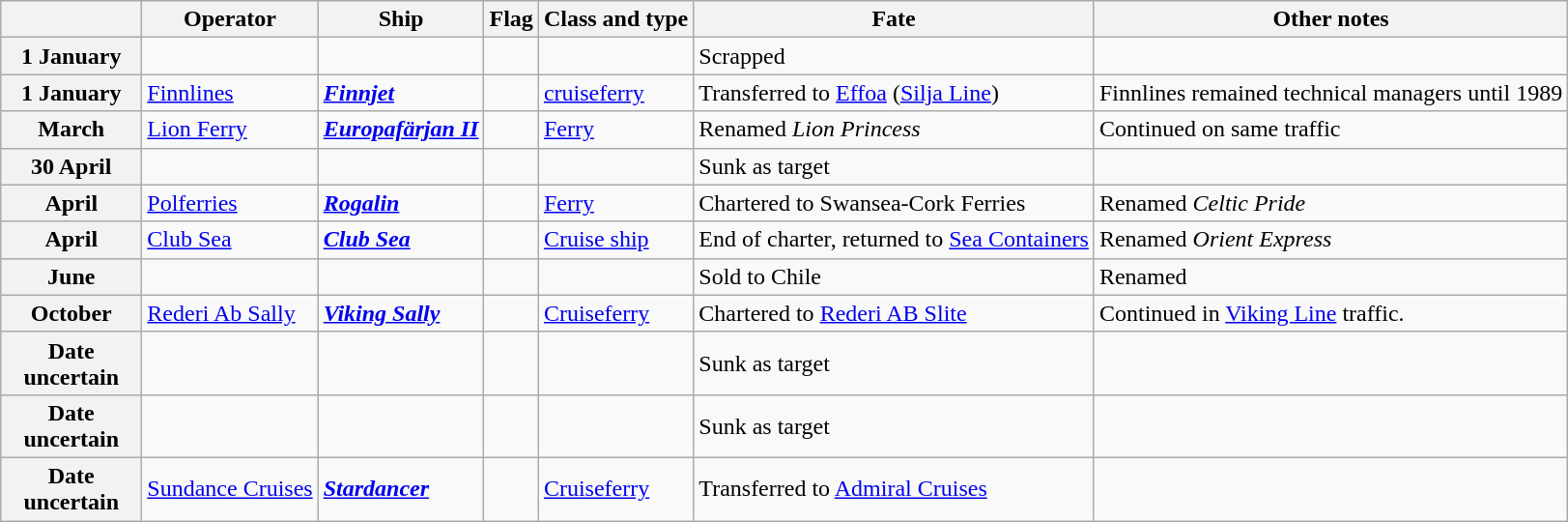<table class="wikitable">
<tr>
<th width="90"></th>
<th>Operator</th>
<th>Ship</th>
<th>Flag</th>
<th>Class and type</th>
<th>Fate</th>
<th>Other notes</th>
</tr>
<tr ---->
<th>1 January</th>
<td></td>
<td><strong></strong></td>
<td></td>
<td></td>
<td>Scrapped</td>
<td></td>
</tr>
<tr ---->
<th>1 January</th>
<td><a href='#'>Finnlines</a></td>
<td><strong><a href='#'><em>Finnjet</em></a></strong></td>
<td></td>
<td><a href='#'>cruiseferry</a></td>
<td>Transferred to <a href='#'>Effoa</a> (<a href='#'>Silja Line</a>)</td>
<td>Finnlines remained technical managers until 1989</td>
</tr>
<tr ---->
<th>March</th>
<td><a href='#'>Lion Ferry</a></td>
<td><strong><a href='#'><em>Europafärjan II</em></a></strong></td>
<td></td>
<td><a href='#'>Ferry</a></td>
<td>Renamed <em>Lion Princess</em></td>
<td>Continued on same traffic</td>
</tr>
<tr ---->
<th>30 April</th>
<td></td>
<td><strong></strong></td>
<td></td>
<td></td>
<td>Sunk as target</td>
<td></td>
</tr>
<tr ---->
<th>April</th>
<td><a href='#'>Polferries</a></td>
<td><strong><a href='#'><em>Rogalin</em></a></strong></td>
<td></td>
<td><a href='#'>Ferry</a></td>
<td>Chartered to Swansea-Cork Ferries</td>
<td>Renamed <em>Celtic Pride</em></td>
</tr>
<tr ---->
<th>April</th>
<td><a href='#'>Club Sea</a></td>
<td><strong><a href='#'><em>Club Sea</em></a></strong></td>
<td></td>
<td><a href='#'>Cruise ship</a></td>
<td>End of charter, returned to <a href='#'>Sea Containers</a></td>
<td>Renamed <em>Orient Express</em></td>
</tr>
<tr ---->
<th>June</th>
<td></td>
<td><strong></strong></td>
<td></td>
<td></td>
<td>Sold to Chile</td>
<td>Renamed </td>
</tr>
<tr ---->
<th>October</th>
<td><a href='#'>Rederi Ab Sally</a></td>
<td><strong><a href='#'><em>Viking Sally</em></a></strong></td>
<td></td>
<td><a href='#'>Cruiseferry</a></td>
<td>Chartered to <a href='#'>Rederi AB Slite</a></td>
<td>Continued in <a href='#'>Viking Line</a> traffic.</td>
</tr>
<tr ---->
<th>Date uncertain</th>
<td></td>
<td><strong></strong></td>
<td></td>
<td></td>
<td>Sunk as target</td>
<td></td>
</tr>
<tr ---->
<th>Date uncertain</th>
<td></td>
<td><strong></strong></td>
<td></td>
<td></td>
<td>Sunk as target</td>
<td></td>
</tr>
<tr ---->
<th>Date uncertain</th>
<td><a href='#'>Sundance Cruises</a></td>
<td><strong><a href='#'><em>Stardancer</em></a></strong></td>
<td></td>
<td><a href='#'>Cruiseferry</a></td>
<td>Transferred to <a href='#'>Admiral Cruises</a></td>
<td></td>
</tr>
</table>
